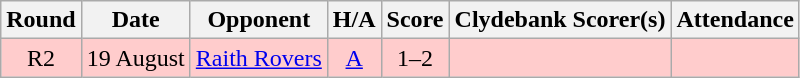<table class="wikitable" style="text-align:center">
<tr>
<th>Round</th>
<th>Date</th>
<th>Opponent</th>
<th>H/A</th>
<th>Score</th>
<th>Clydebank Scorer(s)</th>
<th>Attendance</th>
</tr>
<tr bgcolor=#FFCCCC>
<td>R2</td>
<td align=left>19 August</td>
<td align=left><a href='#'>Raith Rovers</a></td>
<td><a href='#'>A</a></td>
<td>1–2</td>
<td align=left></td>
<td></td>
</tr>
</table>
